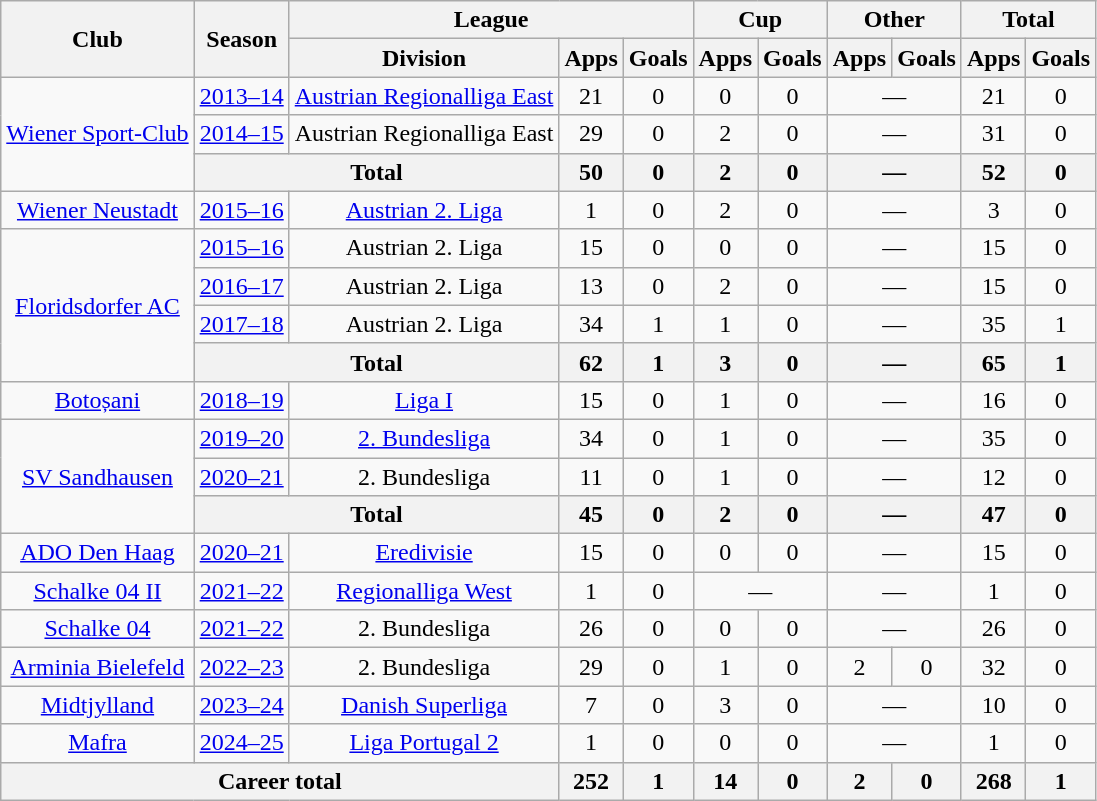<table class="wikitable" style="text-align:center">
<tr>
<th rowspan="2">Club</th>
<th rowspan="2">Season</th>
<th colspan="3">League</th>
<th colspan="2">Cup</th>
<th colspan="2">Other</th>
<th colspan="2">Total</th>
</tr>
<tr>
<th>Division</th>
<th>Apps</th>
<th>Goals</th>
<th>Apps</th>
<th>Goals</th>
<th>Apps</th>
<th>Goals</th>
<th>Apps</th>
<th>Goals</th>
</tr>
<tr>
<td rowspan="3"><a href='#'>Wiener Sport-Club</a></td>
<td><a href='#'>2013–14</a></td>
<td><a href='#'>Austrian Regionalliga East</a></td>
<td>21</td>
<td>0</td>
<td>0</td>
<td>0</td>
<td colspan="2">—</td>
<td>21</td>
<td>0</td>
</tr>
<tr>
<td><a href='#'>2014–15</a></td>
<td>Austrian Regionalliga East</td>
<td>29</td>
<td>0</td>
<td>2</td>
<td>0</td>
<td colspan="2">—</td>
<td>31</td>
<td>0</td>
</tr>
<tr>
<th colspan="2">Total</th>
<th>50</th>
<th>0</th>
<th>2</th>
<th>0</th>
<th colspan="2">—</th>
<th>52</th>
<th>0</th>
</tr>
<tr>
<td><a href='#'>Wiener Neustadt</a></td>
<td><a href='#'>2015–16</a></td>
<td><a href='#'>Austrian 2. Liga</a></td>
<td>1</td>
<td>0</td>
<td>2</td>
<td>0</td>
<td colspan="2">—</td>
<td>3</td>
<td>0</td>
</tr>
<tr>
<td rowspan="4"><a href='#'>Floridsdorfer AC</a></td>
<td><a href='#'>2015–16</a></td>
<td>Austrian 2. Liga</td>
<td>15</td>
<td>0</td>
<td>0</td>
<td>0</td>
<td colspan="2">—</td>
<td>15</td>
<td>0</td>
</tr>
<tr>
<td><a href='#'>2016–17</a></td>
<td>Austrian 2. Liga</td>
<td>13</td>
<td>0</td>
<td>2</td>
<td>0</td>
<td colspan="2">—</td>
<td>15</td>
<td>0</td>
</tr>
<tr>
<td><a href='#'>2017–18</a></td>
<td>Austrian 2. Liga</td>
<td>34</td>
<td>1</td>
<td>1</td>
<td>0</td>
<td colspan="2">—</td>
<td>35</td>
<td>1</td>
</tr>
<tr>
<th colspan="2">Total</th>
<th>62</th>
<th>1</th>
<th>3</th>
<th>0</th>
<th colspan="2">—</th>
<th>65</th>
<th>1</th>
</tr>
<tr>
<td><a href='#'>Botoșani</a></td>
<td><a href='#'>2018–19</a></td>
<td><a href='#'>Liga I</a></td>
<td>15</td>
<td>0</td>
<td>1</td>
<td>0</td>
<td colspan="2">—</td>
<td>16</td>
<td>0</td>
</tr>
<tr>
<td rowspan="3"><a href='#'>SV Sandhausen</a></td>
<td><a href='#'>2019–20</a></td>
<td><a href='#'>2. Bundesliga</a></td>
<td>34</td>
<td>0</td>
<td>1</td>
<td>0</td>
<td colspan="2">—</td>
<td>35</td>
<td>0</td>
</tr>
<tr>
<td><a href='#'>2020–21</a></td>
<td>2. Bundesliga</td>
<td>11</td>
<td>0</td>
<td>1</td>
<td>0</td>
<td colspan="2">—</td>
<td>12</td>
<td>0</td>
</tr>
<tr>
<th colspan="2">Total</th>
<th>45</th>
<th>0</th>
<th>2</th>
<th>0</th>
<th colspan="2">—</th>
<th>47</th>
<th>0</th>
</tr>
<tr>
<td><a href='#'>ADO Den Haag</a></td>
<td><a href='#'>2020–21</a></td>
<td><a href='#'>Eredivisie</a></td>
<td>15</td>
<td>0</td>
<td>0</td>
<td>0</td>
<td colspan="2">—</td>
<td>15</td>
<td>0</td>
</tr>
<tr>
<td><a href='#'>Schalke 04 II</a></td>
<td><a href='#'>2021–22</a></td>
<td><a href='#'>Regionalliga West</a></td>
<td>1</td>
<td>0</td>
<td colspan="2">—</td>
<td colspan="2">—</td>
<td>1</td>
<td>0</td>
</tr>
<tr>
<td><a href='#'>Schalke 04</a></td>
<td><a href='#'>2021–22</a></td>
<td>2. Bundesliga</td>
<td>26</td>
<td>0</td>
<td>0</td>
<td>0</td>
<td colspan="2">—</td>
<td>26</td>
<td>0</td>
</tr>
<tr>
<td><a href='#'>Arminia Bielefeld</a></td>
<td><a href='#'>2022–23</a></td>
<td>2. Bundesliga</td>
<td>29</td>
<td>0</td>
<td>1</td>
<td>0</td>
<td>2</td>
<td>0</td>
<td>32</td>
<td>0</td>
</tr>
<tr>
<td><a href='#'>Midtjylland</a></td>
<td><a href='#'>2023–24</a></td>
<td><a href='#'>Danish Superliga</a></td>
<td>7</td>
<td>0</td>
<td>3</td>
<td>0</td>
<td colspan="2">—</td>
<td>10</td>
<td>0</td>
</tr>
<tr>
<td><a href='#'>Mafra</a></td>
<td><a href='#'>2024–25</a></td>
<td><a href='#'>Liga Portugal 2</a></td>
<td>1</td>
<td>0</td>
<td>0</td>
<td>0</td>
<td colspan="2">—</td>
<td>1</td>
<td>0</td>
</tr>
<tr>
<th colspan="3">Career total</th>
<th>252</th>
<th>1</th>
<th>14</th>
<th>0</th>
<th>2</th>
<th>0</th>
<th>268</th>
<th>1</th>
</tr>
</table>
